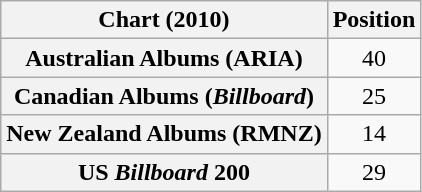<table class="wikitable sortable plainrowheaders" style="text-align:center">
<tr>
<th scope="col">Chart (2010)</th>
<th scope="col">Position</th>
</tr>
<tr>
<th scope="row">Australian Albums (ARIA)</th>
<td>40</td>
</tr>
<tr>
<th scope="row">Canadian Albums (<em>Billboard</em>)</th>
<td>25</td>
</tr>
<tr>
<th scope="row">New Zealand Albums (RMNZ)</th>
<td>14</td>
</tr>
<tr>
<th scope="row">US <em>Billboard</em> 200</th>
<td>29</td>
</tr>
</table>
